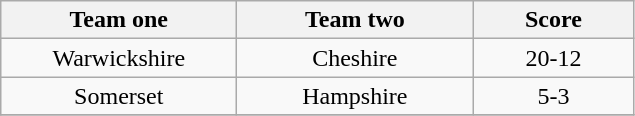<table class="wikitable" style="text-align: center">
<tr>
<th width=150>Team one</th>
<th width=150>Team two</th>
<th width=100>Score</th>
</tr>
<tr>
<td>Warwickshire</td>
<td>Cheshire</td>
<td>20-12</td>
</tr>
<tr>
<td>Somerset</td>
<td>Hampshire</td>
<td>5-3</td>
</tr>
<tr>
</tr>
</table>
